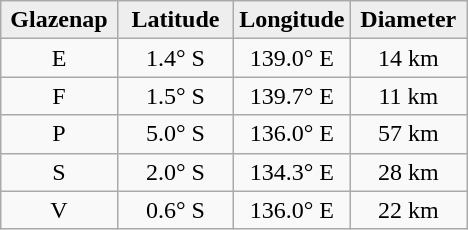<table class="wikitable">
<tr>
<th width="25%" style="background:#eeeeee;">Glazenap</th>
<th width="25%" style="background:#eeeeee;">Latitude</th>
<th width="25%" style="background:#eeeeee;">Longitude</th>
<th width="25%" style="background:#eeeeee;">Diameter</th>
</tr>
<tr>
<td align="center">E</td>
<td align="center">1.4° S</td>
<td align="center">139.0° E</td>
<td align="center">14 km</td>
</tr>
<tr>
<td align="center">F</td>
<td align="center">1.5° S</td>
<td align="center">139.7° E</td>
<td align="center">11 km</td>
</tr>
<tr>
<td align="center">P</td>
<td align="center">5.0° S</td>
<td align="center">136.0° E</td>
<td align="center">57 km</td>
</tr>
<tr>
<td align="center">S</td>
<td align="center">2.0° S</td>
<td align="center">134.3° E</td>
<td align="center">28 km</td>
</tr>
<tr>
<td align="center">V</td>
<td align="center">0.6° S</td>
<td align="center">136.0° E</td>
<td align="center">22 km</td>
</tr>
</table>
